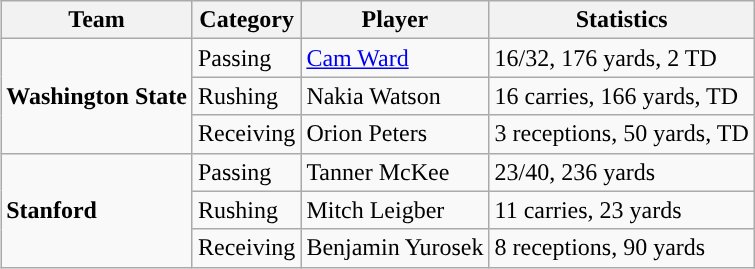<table class="wikitable" style="float: right;">
<tr>
<th>Team</th>
<th>Category</th>
<th>Player</th>
<th>Statistics</th>
</tr>
<tr>
<td rowspan=3><strong>Washington State</strong></td>
<td>Passing</td>
<td><a href='#'>Cam Ward</a></td>
<td>16/32, 176 yards, 2 TD</td>
</tr>
<tr>
<td>Rushing</td>
<td>Nakia Watson</td>
<td>16 carries, 166 yards, TD</td>
</tr>
<tr>
<td>Receiving</td>
<td>Orion Peters</td>
<td>3 receptions, 50 yards, TD</td>
</tr>
<tr>
<td rowspan=3><strong>Stanford</strong></td>
<td>Passing</td>
<td>Tanner McKee</td>
<td>23/40, 236 yards</td>
</tr>
<tr>
<td>Rushing</td>
<td>Mitch Leigber</td>
<td>11 carries, 23 yards</td>
</tr>
<tr>
<td>Receiving</td>
<td>Benjamin Yurosek</td>
<td>8 receptions, 90 yards</td>
</tr>
</table>
